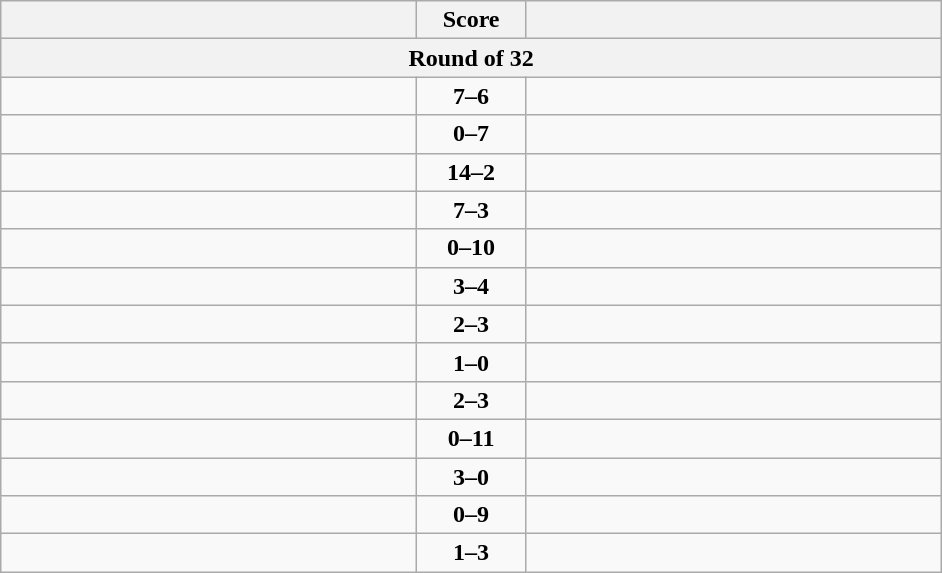<table class="wikitable" style="text-align: left;">
<tr>
<th align="right" width="270"></th>
<th width="65">Score</th>
<th align="left" width="270"></th>
</tr>
<tr>
<th colspan="3">Round of 32</th>
</tr>
<tr>
<td><strong></strong></td>
<td align=center><strong>7–6</strong></td>
<td></td>
</tr>
<tr>
<td></td>
<td align=center><strong>0–7</strong></td>
<td><strong></strong></td>
</tr>
<tr>
<td><strong></strong></td>
<td align=center><strong>14–2</strong></td>
<td></td>
</tr>
<tr>
<td><strong></strong></td>
<td align=center><strong>7–3</strong></td>
<td></td>
</tr>
<tr>
<td></td>
<td align=center><strong>0–10</strong></td>
<td><strong></strong></td>
</tr>
<tr>
<td></td>
<td align=center><strong>3–4</strong></td>
<td><strong></strong></td>
</tr>
<tr>
<td></td>
<td align=center><strong>2–3</strong></td>
<td><strong></strong></td>
</tr>
<tr>
<td><strong></strong></td>
<td align=center><strong>1–0</strong></td>
<td></td>
</tr>
<tr>
<td></td>
<td align=center><strong>2–3</strong></td>
<td><strong></strong></td>
</tr>
<tr>
<td></td>
<td align=center><strong>0–11</strong></td>
<td><strong></strong></td>
</tr>
<tr>
<td><strong></strong></td>
<td align=center><strong>3–0</strong></td>
<td></td>
</tr>
<tr>
<td></td>
<td align=center><strong>0–9</strong></td>
<td><strong></strong></td>
</tr>
<tr>
<td></td>
<td align=center><strong>1–3</strong></td>
<td><strong></strong></td>
</tr>
</table>
